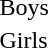<table>
<tr>
<td>Boys<br></td>
<td></td>
<td></td>
<td></td>
</tr>
<tr>
<td>Girls<br></td>
<td></td>
<td></td>
<td></td>
</tr>
</table>
